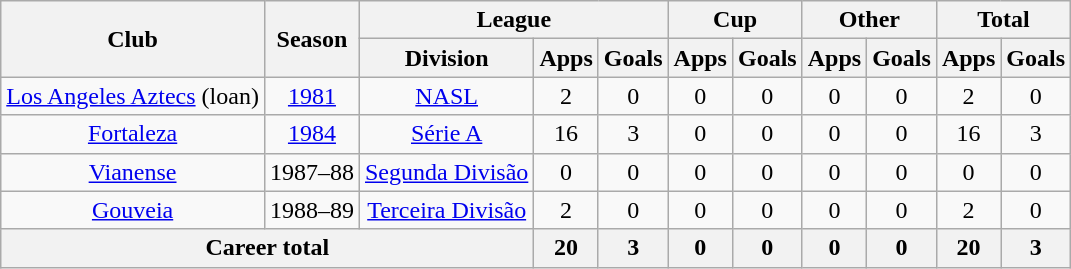<table class="wikitable" style="text-align: center">
<tr>
<th rowspan="2">Club</th>
<th rowspan="2">Season</th>
<th colspan="3">League</th>
<th colspan="2">Cup</th>
<th colspan="2">Other</th>
<th colspan="2">Total</th>
</tr>
<tr>
<th>Division</th>
<th>Apps</th>
<th>Goals</th>
<th>Apps</th>
<th>Goals</th>
<th>Apps</th>
<th>Goals</th>
<th>Apps</th>
<th>Goals</th>
</tr>
<tr>
<td><a href='#'>Los Angeles Aztecs</a> (loan)</td>
<td><a href='#'>1981</a></td>
<td><a href='#'>NASL</a></td>
<td>2</td>
<td>0</td>
<td>0</td>
<td>0</td>
<td>0</td>
<td>0</td>
<td>2</td>
<td>0</td>
</tr>
<tr>
<td><a href='#'>Fortaleza</a></td>
<td><a href='#'>1984</a></td>
<td><a href='#'>Série A</a></td>
<td>16</td>
<td>3</td>
<td>0</td>
<td>0</td>
<td>0</td>
<td>0</td>
<td>16</td>
<td>3</td>
</tr>
<tr>
<td><a href='#'>Vianense</a></td>
<td>1987–88</td>
<td><a href='#'>Segunda Divisão</a></td>
<td>0</td>
<td>0</td>
<td>0</td>
<td>0</td>
<td>0</td>
<td>0</td>
<td>0</td>
<td>0</td>
</tr>
<tr>
<td><a href='#'>Gouveia</a></td>
<td>1988–89</td>
<td><a href='#'>Terceira Divisão</a></td>
<td>2</td>
<td>0</td>
<td>0</td>
<td>0</td>
<td>0</td>
<td>0</td>
<td>2</td>
<td>0</td>
</tr>
<tr>
<th colspan="3"><strong>Career total</strong></th>
<th>20</th>
<th>3</th>
<th>0</th>
<th>0</th>
<th>0</th>
<th>0</th>
<th>20</th>
<th>3</th>
</tr>
</table>
